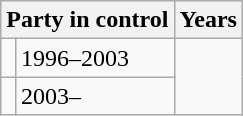<table class="wikitable">
<tr>
<th colspan="2">Party in control</th>
<th>Years</th>
</tr>
<tr>
<td></td>
<td>1996–2003</td>
</tr>
<tr>
<td></td>
<td>2003–</td>
</tr>
</table>
